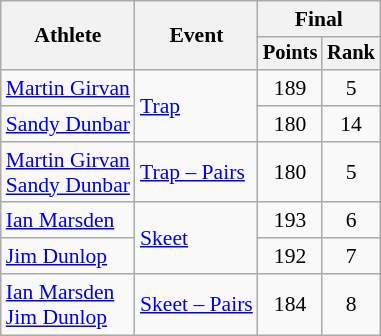<table class=wikitable style=font-size:90%>
<tr>
<th rowspan=2>Athlete</th>
<th rowspan=2>Event</th>
<th colspan=2>Final</th>
</tr>
<tr style=font-size:95%>
<th>Points</th>
<th>Rank</th>
</tr>
<tr align=center>
<td align=left><a href='#'>Martin Girvan</a></td>
<td align=left rowspan=2><a href='#'>Trap</a></td>
<td>189</td>
<td>5</td>
</tr>
<tr align=center>
<td align=left><a href='#'>Sandy Dunbar</a></td>
<td>180</td>
<td>14</td>
</tr>
<tr align=center>
<td align=left><a href='#'>Martin Girvan</a><br><a href='#'>Sandy Dunbar</a></td>
<td align=left><a href='#'>Trap – Pairs</a></td>
<td>180</td>
<td>5</td>
</tr>
<tr align=center>
<td align=left><a href='#'>Ian Marsden</a></td>
<td align=left rowspan=2><a href='#'>Skeet</a></td>
<td>193</td>
<td>6</td>
</tr>
<tr align=center>
<td align=left><a href='#'>Jim Dunlop</a></td>
<td>192</td>
<td>7</td>
</tr>
<tr align=center>
<td align=left><a href='#'>Ian Marsden</a><br><a href='#'>Jim Dunlop</a></td>
<td align=left><a href='#'>Skeet – Pairs</a></td>
<td>184</td>
<td>8</td>
</tr>
</table>
